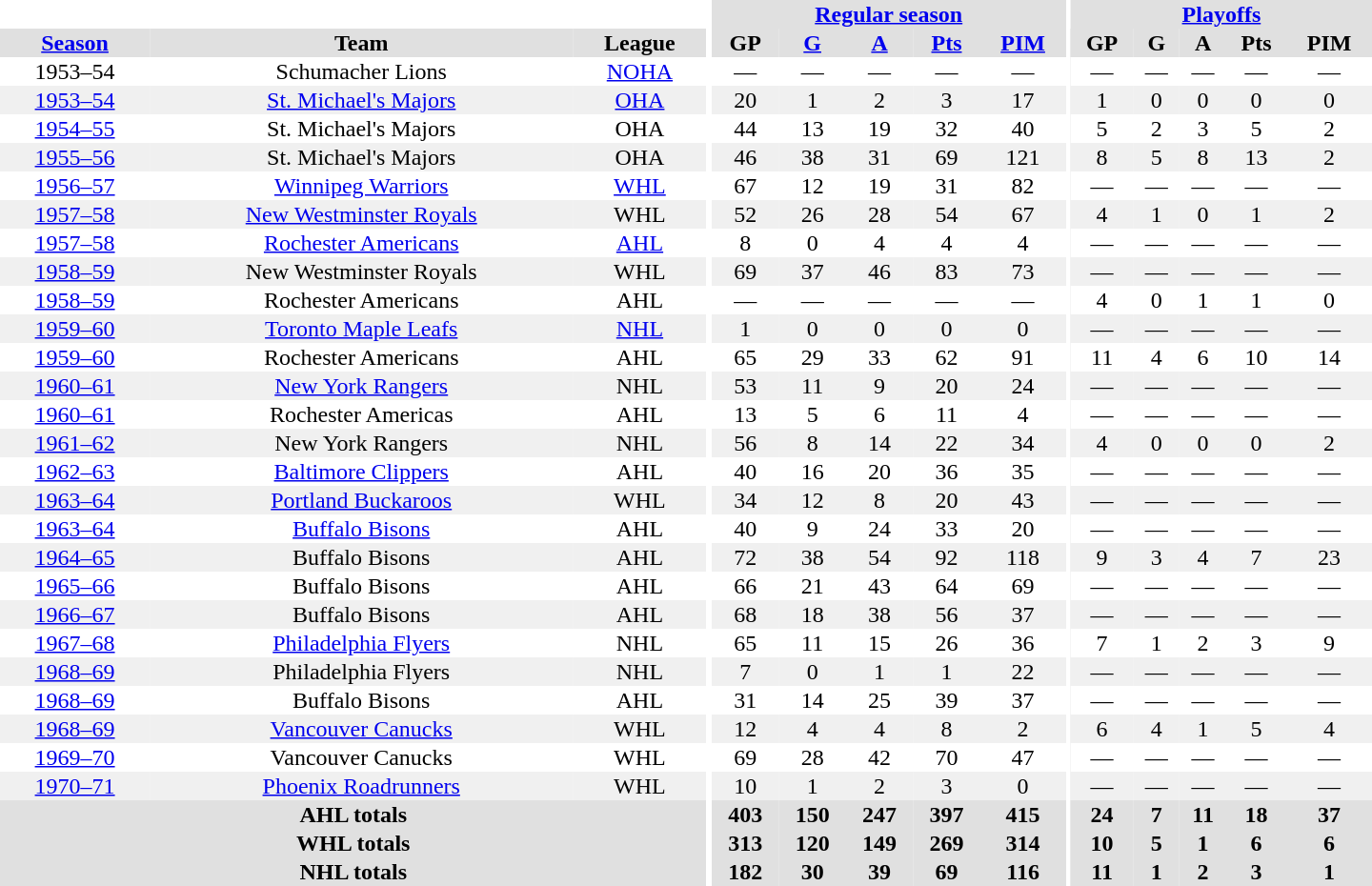<table border="0" cellpadding="1" cellspacing="0" style="text-align:center; width:60em">
<tr bgcolor="#e0e0e0">
<th colspan="3" bgcolor="#ffffff"></th>
<th rowspan="100" bgcolor="#ffffff"></th>
<th colspan="5"><a href='#'>Regular season</a></th>
<th rowspan="100" bgcolor="#ffffff"></th>
<th colspan="5"><a href='#'>Playoffs</a></th>
</tr>
<tr bgcolor="#e0e0e0">
<th><a href='#'>Season</a></th>
<th>Team</th>
<th>League</th>
<th>GP</th>
<th><a href='#'>G</a></th>
<th><a href='#'>A</a></th>
<th><a href='#'>Pts</a></th>
<th><a href='#'>PIM</a></th>
<th>GP</th>
<th>G</th>
<th>A</th>
<th>Pts</th>
<th>PIM</th>
</tr>
<tr>
<td>1953–54</td>
<td>Schumacher Lions</td>
<td><a href='#'>NOHA</a></td>
<td>—</td>
<td>—</td>
<td>—</td>
<td>—</td>
<td>—</td>
<td>—</td>
<td>—</td>
<td>—</td>
<td>—</td>
<td>—</td>
</tr>
<tr bgcolor="#f0f0f0">
<td><a href='#'>1953–54</a></td>
<td><a href='#'>St. Michael's Majors</a></td>
<td><a href='#'>OHA</a></td>
<td>20</td>
<td>1</td>
<td>2</td>
<td>3</td>
<td>17</td>
<td>1</td>
<td>0</td>
<td>0</td>
<td>0</td>
<td>0</td>
</tr>
<tr>
<td><a href='#'>1954–55</a></td>
<td>St. Michael's Majors</td>
<td>OHA</td>
<td>44</td>
<td>13</td>
<td>19</td>
<td>32</td>
<td>40</td>
<td>5</td>
<td>2</td>
<td>3</td>
<td>5</td>
<td>2</td>
</tr>
<tr bgcolor="#f0f0f0">
<td><a href='#'>1955–56</a></td>
<td>St. Michael's Majors</td>
<td>OHA</td>
<td>46</td>
<td>38</td>
<td>31</td>
<td>69</td>
<td>121</td>
<td>8</td>
<td>5</td>
<td>8</td>
<td>13</td>
<td>2</td>
</tr>
<tr>
<td><a href='#'>1956–57</a></td>
<td><a href='#'>Winnipeg Warriors</a></td>
<td><a href='#'>WHL</a></td>
<td>67</td>
<td>12</td>
<td>19</td>
<td>31</td>
<td>82</td>
<td>—</td>
<td>—</td>
<td>—</td>
<td>—</td>
<td>—</td>
</tr>
<tr bgcolor="#f0f0f0">
<td><a href='#'>1957–58</a></td>
<td><a href='#'>New Westminster Royals</a></td>
<td>WHL</td>
<td>52</td>
<td>26</td>
<td>28</td>
<td>54</td>
<td>67</td>
<td>4</td>
<td>1</td>
<td>0</td>
<td>1</td>
<td>2</td>
</tr>
<tr>
<td><a href='#'>1957–58</a></td>
<td><a href='#'>Rochester Americans</a></td>
<td><a href='#'>AHL</a></td>
<td>8</td>
<td>0</td>
<td>4</td>
<td>4</td>
<td>4</td>
<td>—</td>
<td>—</td>
<td>—</td>
<td>—</td>
<td>—</td>
</tr>
<tr bgcolor="#f0f0f0">
<td><a href='#'>1958–59</a></td>
<td>New Westminster Royals</td>
<td>WHL</td>
<td>69</td>
<td>37</td>
<td>46</td>
<td>83</td>
<td>73</td>
<td>—</td>
<td>—</td>
<td>—</td>
<td>—</td>
<td>—</td>
</tr>
<tr>
<td><a href='#'>1958–59</a></td>
<td>Rochester Americans</td>
<td>AHL</td>
<td>—</td>
<td>—</td>
<td>—</td>
<td>—</td>
<td>—</td>
<td>4</td>
<td>0</td>
<td>1</td>
<td>1</td>
<td>0</td>
</tr>
<tr bgcolor="#f0f0f0">
<td><a href='#'>1959–60</a></td>
<td><a href='#'>Toronto Maple Leafs</a></td>
<td><a href='#'>NHL</a></td>
<td>1</td>
<td>0</td>
<td>0</td>
<td>0</td>
<td>0</td>
<td>—</td>
<td>—</td>
<td>—</td>
<td>—</td>
<td>—</td>
</tr>
<tr>
<td><a href='#'>1959–60</a></td>
<td>Rochester Americans</td>
<td>AHL</td>
<td>65</td>
<td>29</td>
<td>33</td>
<td>62</td>
<td>91</td>
<td>11</td>
<td>4</td>
<td>6</td>
<td>10</td>
<td>14</td>
</tr>
<tr bgcolor="#f0f0f0">
<td><a href='#'>1960–61</a></td>
<td><a href='#'>New York Rangers</a></td>
<td>NHL</td>
<td>53</td>
<td>11</td>
<td>9</td>
<td>20</td>
<td>24</td>
<td>—</td>
<td>—</td>
<td>—</td>
<td>—</td>
<td>—</td>
</tr>
<tr>
<td><a href='#'>1960–61</a></td>
<td>Rochester Americas</td>
<td>AHL</td>
<td>13</td>
<td>5</td>
<td>6</td>
<td>11</td>
<td>4</td>
<td>—</td>
<td>—</td>
<td>—</td>
<td>—</td>
<td>—</td>
</tr>
<tr bgcolor="#f0f0f0">
<td><a href='#'>1961–62</a></td>
<td>New York Rangers</td>
<td>NHL</td>
<td>56</td>
<td>8</td>
<td>14</td>
<td>22</td>
<td>34</td>
<td>4</td>
<td>0</td>
<td>0</td>
<td>0</td>
<td>2</td>
</tr>
<tr>
<td><a href='#'>1962–63</a></td>
<td><a href='#'>Baltimore Clippers</a></td>
<td>AHL</td>
<td>40</td>
<td>16</td>
<td>20</td>
<td>36</td>
<td>35</td>
<td>—</td>
<td>—</td>
<td>—</td>
<td>—</td>
<td>—</td>
</tr>
<tr bgcolor="#f0f0f0">
<td><a href='#'>1963–64</a></td>
<td><a href='#'>Portland Buckaroos</a></td>
<td>WHL</td>
<td>34</td>
<td>12</td>
<td>8</td>
<td>20</td>
<td>43</td>
<td>—</td>
<td>—</td>
<td>—</td>
<td>—</td>
<td>—</td>
</tr>
<tr>
<td><a href='#'>1963–64</a></td>
<td><a href='#'>Buffalo Bisons</a></td>
<td>AHL</td>
<td>40</td>
<td>9</td>
<td>24</td>
<td>33</td>
<td>20</td>
<td>—</td>
<td>—</td>
<td>—</td>
<td>—</td>
<td>—</td>
</tr>
<tr bgcolor="#f0f0f0">
<td><a href='#'>1964–65</a></td>
<td>Buffalo Bisons</td>
<td>AHL</td>
<td>72</td>
<td>38</td>
<td>54</td>
<td>92</td>
<td>118</td>
<td>9</td>
<td>3</td>
<td>4</td>
<td>7</td>
<td>23</td>
</tr>
<tr>
<td><a href='#'>1965–66</a></td>
<td>Buffalo Bisons</td>
<td>AHL</td>
<td>66</td>
<td>21</td>
<td>43</td>
<td>64</td>
<td>69</td>
<td>—</td>
<td>—</td>
<td>—</td>
<td>—</td>
<td>—</td>
</tr>
<tr bgcolor="#f0f0f0">
<td><a href='#'>1966–67</a></td>
<td>Buffalo Bisons</td>
<td>AHL</td>
<td>68</td>
<td>18</td>
<td>38</td>
<td>56</td>
<td>37</td>
<td>—</td>
<td>—</td>
<td>—</td>
<td>—</td>
<td>—</td>
</tr>
<tr>
<td><a href='#'>1967–68</a></td>
<td><a href='#'>Philadelphia Flyers</a></td>
<td>NHL</td>
<td>65</td>
<td>11</td>
<td>15</td>
<td>26</td>
<td>36</td>
<td>7</td>
<td>1</td>
<td>2</td>
<td>3</td>
<td>9</td>
</tr>
<tr bgcolor="#f0f0f0">
<td><a href='#'>1968–69</a></td>
<td>Philadelphia Flyers</td>
<td>NHL</td>
<td>7</td>
<td>0</td>
<td>1</td>
<td>1</td>
<td>22</td>
<td>—</td>
<td>—</td>
<td>—</td>
<td>—</td>
<td>—</td>
</tr>
<tr>
<td><a href='#'>1968–69</a></td>
<td>Buffalo Bisons</td>
<td>AHL</td>
<td>31</td>
<td>14</td>
<td>25</td>
<td>39</td>
<td>37</td>
<td>—</td>
<td>—</td>
<td>—</td>
<td>—</td>
<td>—</td>
</tr>
<tr bgcolor="#f0f0f0">
<td><a href='#'>1968–69</a></td>
<td><a href='#'>Vancouver Canucks</a></td>
<td>WHL</td>
<td>12</td>
<td>4</td>
<td>4</td>
<td>8</td>
<td>2</td>
<td>6</td>
<td>4</td>
<td>1</td>
<td>5</td>
<td>4</td>
</tr>
<tr>
<td><a href='#'>1969–70</a></td>
<td>Vancouver Canucks</td>
<td>WHL</td>
<td>69</td>
<td>28</td>
<td>42</td>
<td>70</td>
<td>47</td>
<td>—</td>
<td>—</td>
<td>—</td>
<td>—</td>
<td>—</td>
</tr>
<tr bgcolor="#f0f0f0">
<td><a href='#'>1970–71</a></td>
<td><a href='#'>Phoenix Roadrunners</a></td>
<td>WHL</td>
<td>10</td>
<td>1</td>
<td>2</td>
<td>3</td>
<td>0</td>
<td>—</td>
<td>—</td>
<td>—</td>
<td>—</td>
<td>—</td>
</tr>
<tr bgcolor="#e0e0e0">
<th colspan="3">AHL totals</th>
<th>403</th>
<th>150</th>
<th>247</th>
<th>397</th>
<th>415</th>
<th>24</th>
<th>7</th>
<th>11</th>
<th>18</th>
<th>37</th>
</tr>
<tr bgcolor="#e0e0e0">
<th colspan="3">WHL totals</th>
<th>313</th>
<th>120</th>
<th>149</th>
<th>269</th>
<th>314</th>
<th>10</th>
<th>5</th>
<th>1</th>
<th>6</th>
<th>6</th>
</tr>
<tr bgcolor="#e0e0e0">
<th colspan="3">NHL totals</th>
<th>182</th>
<th>30</th>
<th>39</th>
<th>69</th>
<th>116</th>
<th>11</th>
<th>1</th>
<th>2</th>
<th>3</th>
<th>1</th>
</tr>
</table>
